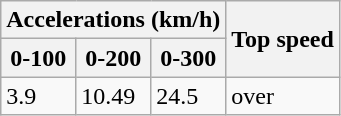<table class="wikitable">
<tr>
<th colspan=3>Accelerations (km/h)</th>
<th rowspan=2>Top speed</th>
</tr>
<tr>
<th>0-100</th>
<th>0-200</th>
<th>0-300</th>
</tr>
<tr>
<td>3.9</td>
<td>10.49</td>
<td>24.5</td>
<td>over </td>
</tr>
</table>
